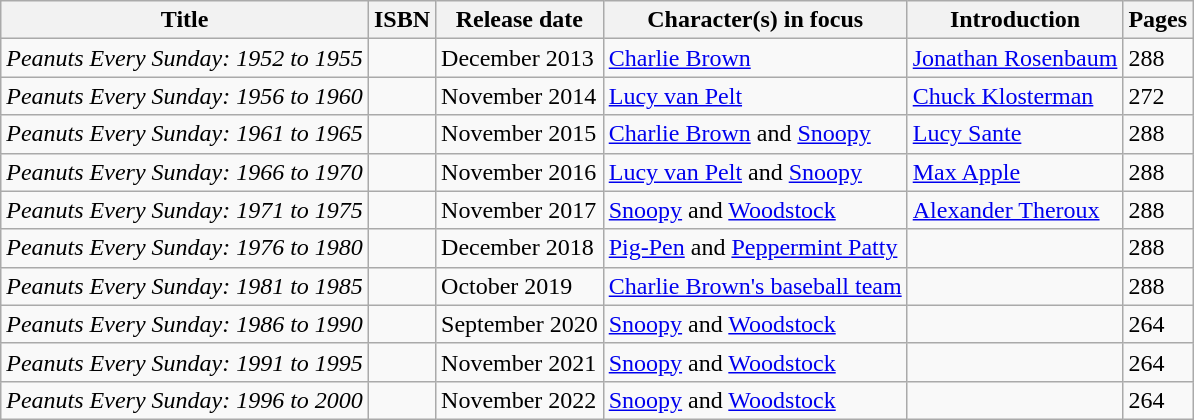<table class="wikitable">
<tr>
<th>Title</th>
<th>ISBN</th>
<th>Release date</th>
<th>Character(s) in focus</th>
<th>Introduction</th>
<th>Pages</th>
</tr>
<tr>
<td><em>Peanuts Every Sunday: 1952 to 1955</em></td>
<td></td>
<td>December 2013</td>
<td><a href='#'>Charlie Brown</a></td>
<td><a href='#'>Jonathan Rosenbaum</a></td>
<td>288</td>
</tr>
<tr>
<td><em>Peanuts Every Sunday: 1956 to 1960</em></td>
<td></td>
<td>November 2014</td>
<td><a href='#'>Lucy van Pelt</a></td>
<td><a href='#'>Chuck Klosterman</a></td>
<td>272</td>
</tr>
<tr>
<td><em>Peanuts Every Sunday: 1961 to 1965</em></td>
<td></td>
<td>November 2015</td>
<td><a href='#'>Charlie Brown</a> and <a href='#'>Snoopy</a></td>
<td><a href='#'>Lucy Sante</a></td>
<td>288</td>
</tr>
<tr>
<td><em>Peanuts Every Sunday: 1966 to 1970</em></td>
<td></td>
<td>November 2016</td>
<td><a href='#'>Lucy van Pelt</a> and <a href='#'>Snoopy</a></td>
<td><a href='#'>Max Apple</a></td>
<td>288</td>
</tr>
<tr>
<td><em>Peanuts Every Sunday: 1971 to 1975</em></td>
<td></td>
<td>November 2017</td>
<td><a href='#'>Snoopy</a> and <a href='#'>Woodstock</a></td>
<td><a href='#'>Alexander Theroux</a></td>
<td>288</td>
</tr>
<tr>
<td><em>Peanuts Every Sunday: 1976 to 1980</em></td>
<td></td>
<td>December 2018</td>
<td><a href='#'>Pig-Pen</a> and <a href='#'>Peppermint Patty</a></td>
<td></td>
<td>288</td>
</tr>
<tr>
<td><em>Peanuts Every Sunday: 1981 to 1985</em></td>
<td></td>
<td>October 2019</td>
<td><a href='#'>Charlie Brown's baseball team</a></td>
<td></td>
<td>288</td>
</tr>
<tr>
<td><em>Peanuts Every Sunday: 1986 to 1990</em></td>
<td></td>
<td>September 2020</td>
<td><a href='#'>Snoopy</a> and <a href='#'>Woodstock</a></td>
<td></td>
<td>264</td>
</tr>
<tr>
<td><em>Peanuts Every Sunday: 1991 to 1995</em></td>
<td></td>
<td>November 2021</td>
<td><a href='#'>Snoopy</a> and <a href='#'>Woodstock</a></td>
<td></td>
<td>264</td>
</tr>
<tr>
<td><em>Peanuts Every Sunday: 1996 to 2000</em></td>
<td></td>
<td>November 2022</td>
<td><a href='#'>Snoopy</a> and <a href='#'>Woodstock</a></td>
<td></td>
<td>264</td>
</tr>
</table>
